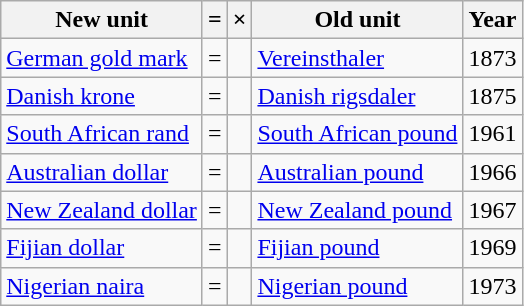<table class="wikitable">
<tr>
<th scope="col">New unit</th>
<th scope="col">=</th>
<th scope="col">×</th>
<th scope="col">Old unit</th>
<th scope="col">Year</th>
</tr>
<tr>
<td><a href='#'>German gold mark</a></td>
<td>=</td>
<td></td>
<td><a href='#'>Vereinsthaler</a></td>
<td>1873</td>
</tr>
<tr>
<td><a href='#'>Danish krone</a></td>
<td>=</td>
<td></td>
<td><a href='#'>Danish rigsdaler</a></td>
<td>1875</td>
</tr>
<tr>
<td><a href='#'>South African rand</a></td>
<td>=</td>
<td></td>
<td><a href='#'>South African pound</a></td>
<td>1961</td>
</tr>
<tr>
<td><a href='#'>Australian dollar</a></td>
<td>=</td>
<td></td>
<td><a href='#'>Australian pound</a></td>
<td>1966</td>
</tr>
<tr>
<td><a href='#'>New Zealand dollar</a></td>
<td>=</td>
<td></td>
<td><a href='#'>New Zealand pound</a></td>
<td>1967</td>
</tr>
<tr>
<td><a href='#'>Fijian dollar</a></td>
<td>=</td>
<td></td>
<td><a href='#'>Fijian pound</a></td>
<td>1969</td>
</tr>
<tr>
<td><a href='#'>Nigerian naira</a></td>
<td>=</td>
<td></td>
<td><a href='#'>Nigerian pound</a></td>
<td>1973</td>
</tr>
</table>
